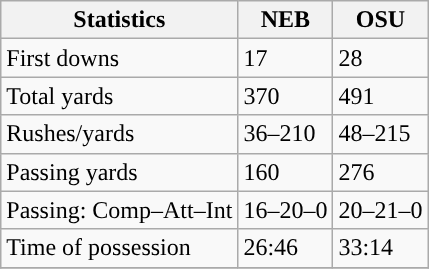<table class="wikitable" style="float: left;">
<tr>
<th>Statistics</th>
<th>NEB</th>
<th>OSU</th>
</tr>
<tr>
<td>First downs</td>
<td>17</td>
<td>28</td>
</tr>
<tr>
<td>Total yards</td>
<td>370</td>
<td>491</td>
</tr>
<tr>
<td>Rushes/yards</td>
<td>36–210</td>
<td>48–215</td>
</tr>
<tr>
<td>Passing yards</td>
<td>160</td>
<td>276</td>
</tr>
<tr>
<td>Passing: Comp–Att–Int</td>
<td>16–20–0</td>
<td>20–21–0</td>
</tr>
<tr>
<td>Time of possession</td>
<td>26:46</td>
<td>33:14</td>
</tr>
<tr>
</tr>
</table>
